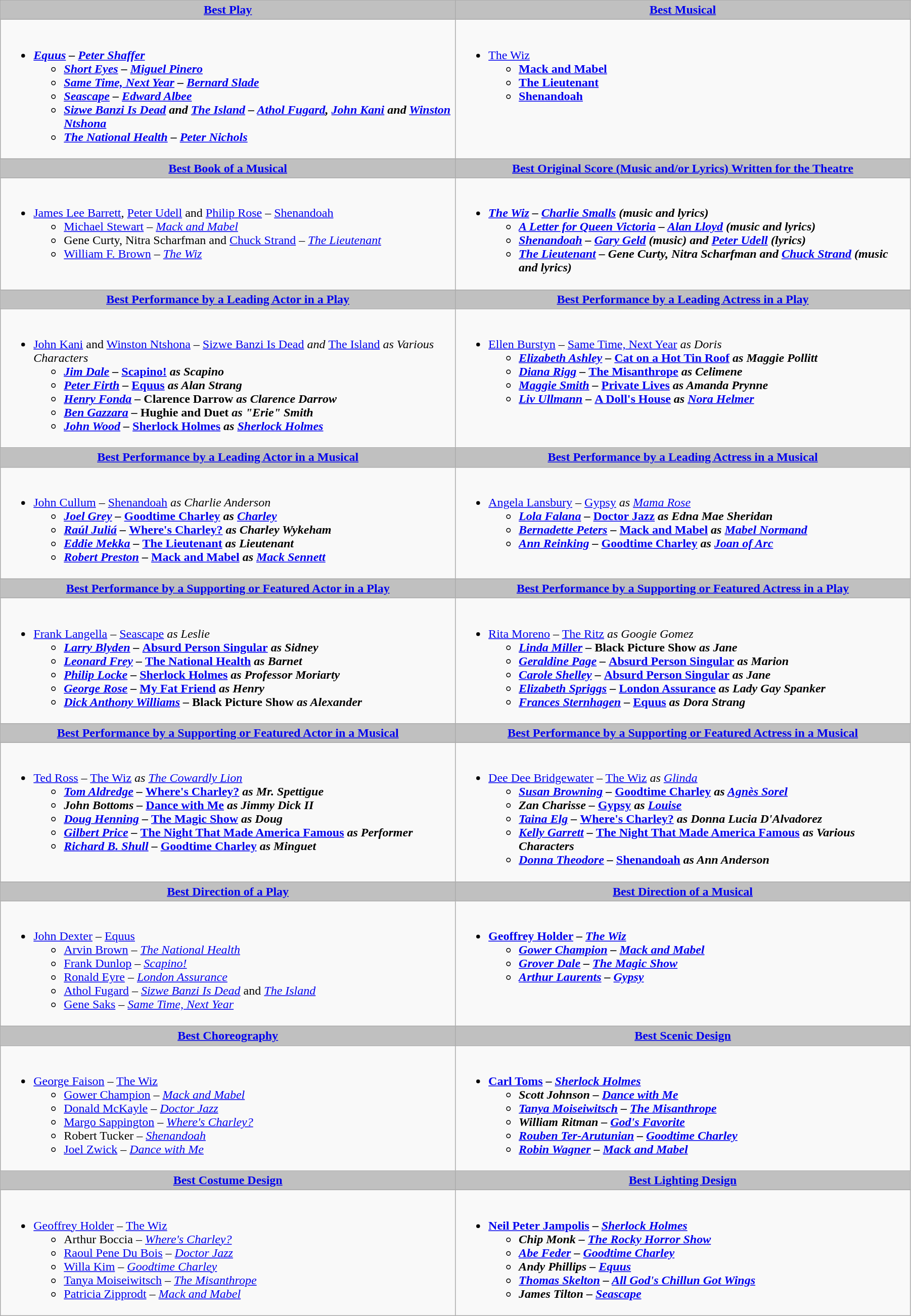<table class=wikitable width="95%">
<tr>
<th style="background:#C0C0C0;" ! width="50%"><a href='#'>Best Play</a></th>
<th style="background:#C0C0C0;" ! width="50%"><a href='#'>Best Musical</a></th>
</tr>
<tr>
<td valign="top"><br><ul><li><strong><em><a href='#'>Equus</a><em> – <a href='#'>Peter Shaffer</a><strong><ul><li></em><a href='#'>Short Eyes</a><em> – <a href='#'>Miguel Pinero</a></li><li></em><a href='#'>Same Time, Next Year</a><em> – <a href='#'>Bernard Slade</a></li><li></em><a href='#'>Seascape</a><em> – <a href='#'>Edward Albee</a></li><li></em><a href='#'>Sizwe Banzi Is Dead</a><em> and </em><a href='#'>The Island</a><em> – <a href='#'>Athol Fugard</a>, <a href='#'>John Kani</a> and <a href='#'>Winston Ntshona</a></li><li></em><a href='#'>The National Health</a><em> – <a href='#'>Peter Nichols</a></li></ul></li></ul></td>
<td valign="top"><br><ul><li></em></strong><a href='#'>The Wiz</a><strong><em><ul><li></em><a href='#'>Mack and Mabel</a><em></li><li></em><a href='#'>The Lieutenant</a><em></li><li></em><a href='#'>Shenandoah</a><em></li></ul></li></ul></td>
</tr>
<tr>
<th style="background:#C0C0C0;" ! style="width="50%"><a href='#'>Best Book of a Musical</a></th>
<th style="background:#C0C0C0;" ! style="width="50%"><a href='#'>Best Original Score (Music and/or Lyrics) Written for the Theatre</a></th>
</tr>
<tr>
<td valign="top"><br><ul><li></strong><a href='#'>James Lee Barrett</a>, <a href='#'>Peter Udell</a> and <a href='#'>Philip Rose</a> – </em><a href='#'>Shenandoah</a></em></strong><ul><li><a href='#'>Michael Stewart</a> – <em><a href='#'>Mack and Mabel</a></em></li><li>Gene Curty, Nitra Scharfman and <a href='#'>Chuck Strand</a> – <em><a href='#'>The Lieutenant</a></em></li><li><a href='#'>William F. Brown</a> – <em><a href='#'>The Wiz</a></em></li></ul></li></ul></td>
<td valign="top"><br><ul><li><strong><em><a href='#'>The Wiz</a><em> – <a href='#'>Charlie Smalls</a> (music and lyrics)<strong><ul><li></em><a href='#'>A Letter for Queen Victoria</a><em> – <a href='#'>Alan Lloyd</a> (music and lyrics)</li><li></em><a href='#'>Shenandoah</a><em> – <a href='#'>Gary Geld</a> (music) and <a href='#'>Peter Udell</a> (lyrics)</li><li></em><a href='#'>The Lieutenant</a><em> – Gene Curty, Nitra Scharfman and <a href='#'>Chuck Strand</a> (music and lyrics)</li></ul></li></ul></td>
</tr>
<tr>
<th style="background:#C0C0C0;" ! style="width="50%"><a href='#'>Best Performance by a Leading Actor in a Play</a></th>
<th style="background:#C0C0C0;" ! style="width="50%"><a href='#'>Best Performance by a Leading Actress in a Play</a></th>
</tr>
<tr>
<td valign="top"><br><ul><li></strong><a href='#'>John Kani</a> and <a href='#'>Winston Ntshona</a> – </em><a href='#'>Sizwe Banzi Is Dead</a><em> and </em><a href='#'>The Island</a><em> as Various Characters<strong><ul><li><a href='#'>Jim Dale</a> – </em><a href='#'>Scapino!</a><em> as Scapino</li><li><a href='#'>Peter Firth</a> – </em><a href='#'>Equus</a><em> as Alan Strang</li><li><a href='#'>Henry Fonda</a> – </em>Clarence Darrow<em> as Clarence Darrow</li><li><a href='#'>Ben Gazzara</a> – </em>Hughie and Duet<em> as "Erie" Smith</li><li><a href='#'>John Wood</a> – </em><a href='#'>Sherlock Holmes</a><em> as <a href='#'>Sherlock Holmes</a></li></ul></li></ul></td>
<td valign="top"><br><ul><li></strong><a href='#'>Ellen Burstyn</a> – </em><a href='#'>Same Time, Next Year</a><em> as Doris<strong><ul><li><a href='#'>Elizabeth Ashley</a> – </em><a href='#'>Cat on a Hot Tin Roof</a><em> as Maggie Pollitt</li><li><a href='#'>Diana Rigg</a> – </em><a href='#'>The Misanthrope</a><em> as Celimene</li><li><a href='#'>Maggie Smith</a> – </em><a href='#'>Private Lives</a><em> as Amanda Prynne</li><li><a href='#'>Liv Ullmann</a> – </em><a href='#'>A Doll's House</a><em> as <a href='#'>Nora Helmer</a></li></ul></li></ul></td>
</tr>
<tr>
<th style="background:#C0C0C0;" ! style="width="50%"><a href='#'>Best Performance by a Leading Actor in a Musical</a></th>
<th style="background:#C0C0C0;" ! style="width="50%"><a href='#'>Best Performance by a Leading Actress in a Musical</a></th>
</tr>
<tr>
<td valign="top"><br><ul><li></strong><a href='#'>John Cullum</a> – </em><a href='#'>Shenandoah</a><em> as Charlie Anderson<strong><ul><li><a href='#'>Joel Grey</a> – </em><a href='#'>Goodtime Charley</a><em> as <a href='#'>Charley</a></li><li><a href='#'>Raúl Juliá</a> – </em><a href='#'>Where's Charley?</a><em> as Charley Wykeham</li><li><a href='#'>Eddie Mekka</a> – </em><a href='#'>The Lieutenant</a><em> as Lieutenant</li><li><a href='#'>Robert Preston</a> – </em><a href='#'>Mack and Mabel</a><em> as <a href='#'>Mack Sennett</a></li></ul></li></ul></td>
<td valign="top"><br><ul><li></strong><a href='#'>Angela Lansbury</a> – </em><a href='#'>Gypsy</a><em> as <a href='#'>Mama Rose</a><strong><ul><li><a href='#'>Lola Falana</a> – </em><a href='#'>Doctor Jazz</a><em> as Edna Mae Sheridan</li><li><a href='#'>Bernadette Peters</a> – </em><a href='#'>Mack and Mabel</a><em> as <a href='#'>Mabel Normand</a></li><li><a href='#'>Ann Reinking</a> – </em><a href='#'>Goodtime Charley</a><em> as <a href='#'>Joan of Arc</a></li></ul></li></ul></td>
</tr>
<tr>
<th style="background:#C0C0C0;" ! style="width="50%"><a href='#'>Best Performance by a Supporting or Featured Actor in a Play</a></th>
<th style="background:#C0C0C0;" ! style="width="50%"><a href='#'>Best Performance by a Supporting or Featured Actress in a Play</a></th>
</tr>
<tr>
<td valign="top"><br><ul><li></strong><a href='#'>Frank Langella</a> – </em><a href='#'>Seascape</a><em> as Leslie<strong><ul><li><a href='#'>Larry Blyden</a> – </em><a href='#'>Absurd Person Singular</a><em> as Sidney</li><li><a href='#'>Leonard Frey</a> – </em><a href='#'>The National Health</a><em> as Barnet</li><li><a href='#'>Philip Locke</a> – </em><a href='#'>Sherlock Holmes</a><em> as Professor Moriarty</li><li><a href='#'>George Rose</a> – </em><a href='#'>My Fat Friend</a><em> as Henry</li><li><a href='#'>Dick Anthony Williams</a> – </em>Black Picture Show<em> as Alexander</li></ul></li></ul></td>
<td valign="top"><br><ul><li></strong><a href='#'>Rita Moreno</a> – </em><a href='#'>The Ritz</a><em> as Googie Gomez<strong><ul><li><a href='#'>Linda Miller</a> – </em>Black Picture Show<em> as Jane</li><li><a href='#'>Geraldine Page</a> – </em><a href='#'>Absurd Person Singular</a><em> as Marion</li><li><a href='#'>Carole Shelley</a> – </em><a href='#'>Absurd Person Singular</a><em> as Jane</li><li><a href='#'>Elizabeth Spriggs</a> – </em><a href='#'>London Assurance</a><em> as Lady Gay Spanker</li><li><a href='#'>Frances Sternhagen</a> – </em><a href='#'>Equus</a><em> as Dora Strang</li></ul></li></ul></td>
</tr>
<tr>
<th style="background:#C0C0C0;" ! style="width="50%"><a href='#'>Best Performance by a Supporting or Featured Actor in a Musical</a></th>
<th style="background:#C0C0C0;" ! style="width="50%"><a href='#'>Best Performance by a Supporting or Featured Actress in a Musical</a></th>
</tr>
<tr>
<td valign="top"><br><ul><li></strong><a href='#'>Ted Ross</a> – </em><a href='#'>The Wiz</a><em> as <a href='#'>The Cowardly Lion</a><strong><ul><li><a href='#'>Tom Aldredge</a> – </em><a href='#'>Where's Charley?</a><em> as Mr. Spettigue</li><li>John Bottoms – </em><a href='#'>Dance with Me</a><em> as Jimmy Dick II</li><li><a href='#'>Doug Henning</a> – </em><a href='#'>The Magic Show</a><em> as Doug</li><li><a href='#'>Gilbert Price</a> – </em><a href='#'>The Night That Made America Famous</a><em> as Performer</li><li><a href='#'>Richard B. Shull</a> – </em><a href='#'>Goodtime Charley</a><em> as Minguet</li></ul></li></ul></td>
<td valign="top"><br><ul><li></strong><a href='#'>Dee Dee Bridgewater</a> – </em><a href='#'>The Wiz</a><em> as <a href='#'>Glinda</a><strong><ul><li><a href='#'>Susan Browning</a> – </em><a href='#'>Goodtime Charley</a><em> as <a href='#'>Agnès Sorel</a></li><li>Zan Charisse – </em><a href='#'>Gypsy</a><em> as <a href='#'>Louise</a></li><li><a href='#'>Taina Elg</a> – </em><a href='#'>Where's Charley?</a><em> as Donna Lucia D'Alvadorez</li><li><a href='#'>Kelly Garrett</a> – </em><a href='#'>The Night That Made America Famous</a><em> as Various Characters</li><li><a href='#'>Donna Theodore</a> – </em><a href='#'>Shenandoah</a><em> as Ann Anderson</li></ul></li></ul></td>
</tr>
<tr>
<th style="background:#C0C0C0;" ! style="width="50%"><a href='#'>Best Direction of a Play</a></th>
<th style="background:#C0C0C0;" ! style="width="50%"><a href='#'>Best Direction of a Musical</a></th>
</tr>
<tr>
<td valign="top"><br><ul><li></strong><a href='#'>John Dexter</a> – </em><a href='#'>Equus</a></em></strong><ul><li><a href='#'>Arvin Brown</a> – <em><a href='#'>The National Health</a></em></li><li><a href='#'>Frank Dunlop</a> – <em><a href='#'>Scapino!</a></em></li><li><a href='#'>Ronald Eyre</a> – <em><a href='#'>London Assurance</a></em></li><li><a href='#'>Athol Fugard</a> – <em><a href='#'>Sizwe Banzi Is Dead</a></em> and <em><a href='#'>The Island</a></em></li><li><a href='#'>Gene Saks</a> – <em><a href='#'>Same Time, Next Year</a></em></li></ul></li></ul></td>
<td valign="top"><br><ul><li><strong><a href='#'>Geoffrey Holder</a> – <em><a href='#'>The Wiz</a><strong><em><ul><li><a href='#'>Gower Champion</a> – </em><a href='#'>Mack and Mabel</a><em></li><li><a href='#'>Grover Dale</a> – </em><a href='#'>The Magic Show</a><em></li><li><a href='#'>Arthur Laurents</a> – </em><a href='#'>Gypsy</a><em></li></ul></li></ul></td>
</tr>
<tr>
<th style="background:#C0C0C0;" ! style="width="50%"><a href='#'>Best Choreography</a></th>
<th style="background:#C0C0C0;" ! style="width="50%"><a href='#'>Best Scenic Design</a></th>
</tr>
<tr>
<td valign="top"><br><ul><li></strong><a href='#'>George Faison</a> – </em><a href='#'>The Wiz</a></em></strong><ul><li><a href='#'>Gower Champion</a> – <em><a href='#'>Mack and Mabel</a></em></li><li><a href='#'>Donald McKayle</a> – <em><a href='#'>Doctor Jazz</a></em></li><li><a href='#'>Margo Sappington</a> – <em><a href='#'>Where's Charley?</a></em></li><li>Robert Tucker – <em><a href='#'>Shenandoah</a></em></li><li><a href='#'>Joel Zwick</a> – <em><a href='#'>Dance with Me</a></em></li></ul></li></ul></td>
<td valign="top"><br><ul><li><strong><a href='#'>Carl Toms</a> – <em><a href='#'>Sherlock Holmes</a><strong><em><ul><li>Scott Johnson – </em><a href='#'>Dance with Me</a><em></li><li><a href='#'>Tanya Moiseiwitsch</a> – </em><a href='#'>The Misanthrope</a><em></li><li>William Ritman – </em><a href='#'>God's Favorite</a><em></li><li><a href='#'>Rouben Ter-Arutunian</a> – </em><a href='#'>Goodtime Charley</a><em></li><li><a href='#'>Robin Wagner</a> – </em><a href='#'>Mack and Mabel</a><em></li></ul></li></ul></td>
</tr>
<tr>
<th style="background:#C0C0C0;" ! style="width="50%"><a href='#'>Best Costume Design</a></th>
<th style="background:#C0C0C0;" ! style="width="50%"><a href='#'>Best Lighting Design</a></th>
</tr>
<tr>
<td valign="top"><br><ul><li></strong><a href='#'>Geoffrey Holder</a> – </em><a href='#'>The Wiz</a></em></strong><ul><li>Arthur Boccia – <em><a href='#'>Where's Charley?</a></em></li><li><a href='#'>Raoul Pene Du Bois</a> – <em><a href='#'>Doctor Jazz</a></em></li><li><a href='#'>Willa Kim</a> – <em><a href='#'>Goodtime Charley</a></em></li><li><a href='#'>Tanya Moiseiwitsch</a> – <em><a href='#'>The Misanthrope</a></em></li><li><a href='#'>Patricia Zipprodt</a> – <em><a href='#'>Mack and Mabel</a></em></li></ul></li></ul></td>
<td valign="top"><br><ul><li><strong><a href='#'>Neil Peter Jampolis</a> – <em><a href='#'>Sherlock Holmes</a><strong><em><ul><li>Chip Monk – </em><a href='#'>The Rocky Horror Show</a><em></li><li><a href='#'>Abe Feder</a> – </em><a href='#'>Goodtime Charley</a><em></li><li>Andy Phillips – </em><a href='#'>Equus</a><em></li><li><a href='#'>Thomas Skelton</a> – </em><a href='#'>All God's Chillun Got Wings</a><em></li><li>James Tilton – </em><a href='#'>Seascape</a><em></li></ul></li></ul></td>
</tr>
</table>
